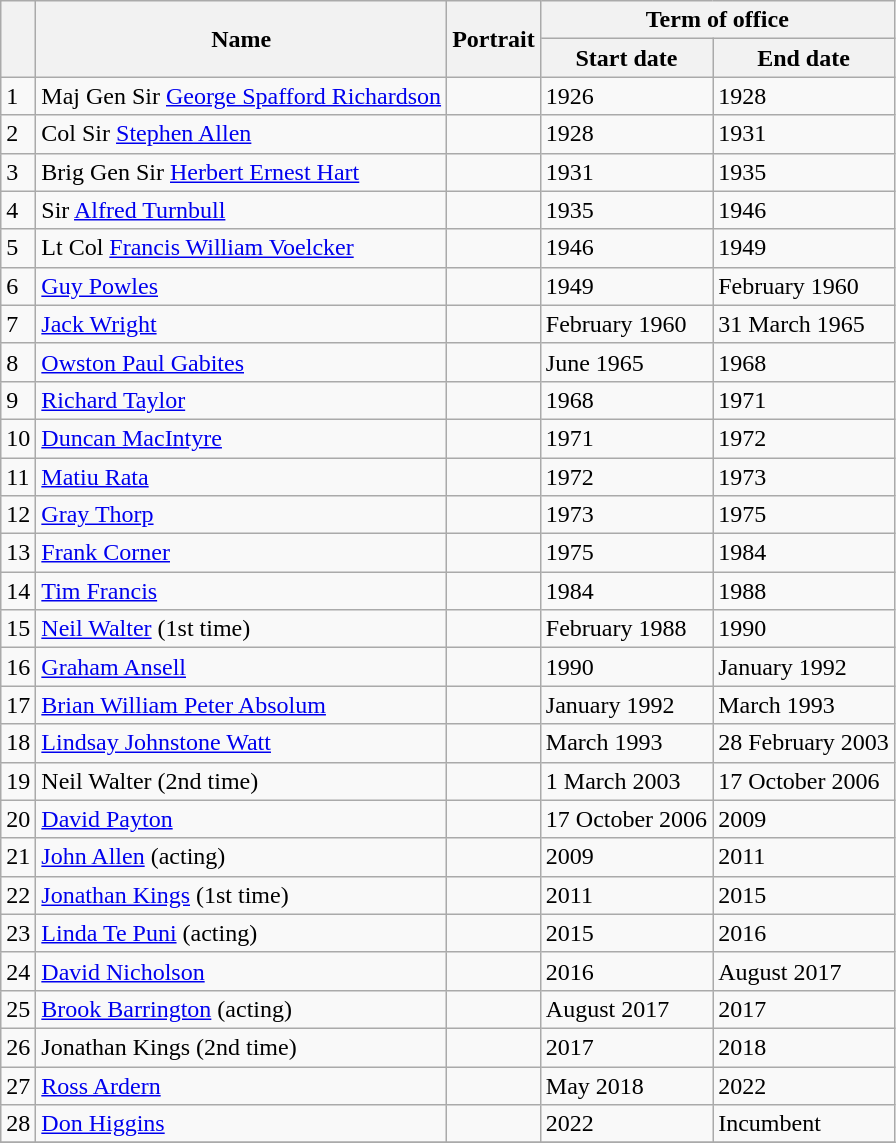<table class="wikitable"; text-align:center;>
<tr>
<th rowspan= 2></th>
<th rowspan= 2>Name</th>
<th rowspan= 2>Portrait</th>
<th colspan=2>Term of office</th>
</tr>
<tr>
<th>Start date</th>
<th>End date</th>
</tr>
<tr>
<td>1</td>
<td>Maj Gen Sir <a href='#'>George Spafford Richardson</a></td>
<td></td>
<td>1926</td>
<td>1928</td>
</tr>
<tr>
<td>2</td>
<td>Col Sir <a href='#'>Stephen Allen</a></td>
<td></td>
<td>1928</td>
<td>1931</td>
</tr>
<tr>
<td>3</td>
<td>Brig Gen Sir <a href='#'>Herbert Ernest Hart</a></td>
<td></td>
<td>1931</td>
<td>1935</td>
</tr>
<tr>
<td>4</td>
<td>Sir <a href='#'>Alfred Turnbull</a></td>
<td></td>
<td>1935</td>
<td>1946</td>
</tr>
<tr>
<td>5</td>
<td>Lt Col <a href='#'>Francis William Voelcker</a></td>
<td></td>
<td>1946</td>
<td>1949</td>
</tr>
<tr>
<td>6</td>
<td><a href='#'>Guy Powles</a></td>
<td></td>
<td>1949</td>
<td>February 1960</td>
</tr>
<tr>
<td>7</td>
<td><a href='#'>Jack Wright</a></td>
<td></td>
<td>February 1960</td>
<td>31 March 1965</td>
</tr>
<tr>
<td>8</td>
<td><a href='#'>Owston Paul Gabites</a></td>
<td></td>
<td>June 1965</td>
<td>1968</td>
</tr>
<tr>
<td>9</td>
<td><a href='#'>Richard Taylor</a></td>
<td></td>
<td>1968</td>
<td>1971</td>
</tr>
<tr>
<td>10</td>
<td><a href='#'>Duncan MacIntyre</a></td>
<td></td>
<td>1971</td>
<td>1972</td>
</tr>
<tr>
<td>11</td>
<td><a href='#'>Matiu Rata</a></td>
<td></td>
<td>1972</td>
<td>1973</td>
</tr>
<tr>
<td>12</td>
<td><a href='#'>Gray Thorp</a></td>
<td></td>
<td>1973</td>
<td>1975</td>
</tr>
<tr>
<td>13</td>
<td><a href='#'>Frank Corner</a></td>
<td></td>
<td>1975</td>
<td>1984</td>
</tr>
<tr>
<td>14</td>
<td><a href='#'>Tim Francis</a></td>
<td></td>
<td>1984</td>
<td>1988</td>
</tr>
<tr>
<td>15</td>
<td><a href='#'>Neil Walter</a> (1st time)</td>
<td></td>
<td>February 1988</td>
<td>1990</td>
</tr>
<tr>
<td>16</td>
<td><a href='#'>Graham Ansell</a></td>
<td></td>
<td>1990</td>
<td>January 1992</td>
</tr>
<tr>
<td>17</td>
<td><a href='#'>Brian William Peter Absolum</a></td>
<td></td>
<td>January 1992</td>
<td>March 1993</td>
</tr>
<tr>
<td>18</td>
<td><a href='#'>Lindsay Johnstone Watt</a></td>
<td></td>
<td>March 1993</td>
<td>28 February 2003</td>
</tr>
<tr>
<td>19</td>
<td>Neil Walter (2nd time)</td>
<td></td>
<td>1 March 2003</td>
<td>17 October 2006</td>
</tr>
<tr>
<td>20</td>
<td><a href='#'>David Payton</a></td>
<td></td>
<td>17 October 2006</td>
<td>2009</td>
</tr>
<tr>
<td>21</td>
<td><a href='#'>John Allen</a> (acting)</td>
<td></td>
<td>2009</td>
<td>2011</td>
</tr>
<tr>
<td>22</td>
<td><a href='#'>Jonathan Kings</a> (1st time)</td>
<td></td>
<td>2011</td>
<td>2015</td>
</tr>
<tr>
<td>23</td>
<td><a href='#'>Linda Te Puni</a> (acting)</td>
<td></td>
<td>2015</td>
<td>2016</td>
</tr>
<tr>
<td>24</td>
<td><a href='#'>David Nicholson</a></td>
<td></td>
<td>2016</td>
<td>August 2017</td>
</tr>
<tr>
<td>25</td>
<td><a href='#'>Brook Barrington</a> (acting)</td>
<td></td>
<td>August 2017</td>
<td>2017</td>
</tr>
<tr>
<td>26</td>
<td>Jonathan Kings (2nd time)</td>
<td></td>
<td>2017</td>
<td>2018</td>
</tr>
<tr>
<td>27</td>
<td><a href='#'>Ross Ardern</a></td>
<td></td>
<td>May 2018</td>
<td>2022</td>
</tr>
<tr>
<td>28</td>
<td><a href='#'>Don Higgins</a></td>
<td></td>
<td>2022</td>
<td>Incumbent</td>
</tr>
<tr>
</tr>
</table>
